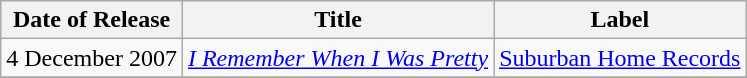<table class="wikitable">
<tr>
<th>Date of Release</th>
<th>Title</th>
<th>Label</th>
</tr>
<tr>
<td>4 December 2007</td>
<td><em><a href='#'>I Remember When I Was Pretty</a></em></td>
<td><a href='#'>Suburban Home Records</a></td>
</tr>
<tr>
</tr>
</table>
